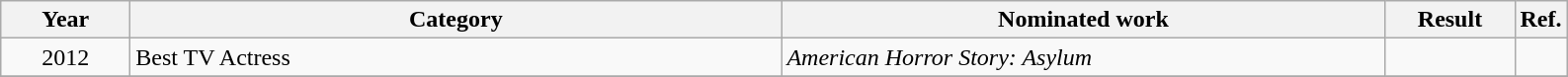<table class=wikitable>
<tr>
<th scope="col" style="width:5em;">Year</th>
<th scope="col" style="width:27em;">Category</th>
<th scope="col" style="width:25em;">Nominated work</th>
<th scope="col" style="width:5em;">Result</th>
<th>Ref.</th>
</tr>
<tr>
<td style="text-align:center;">2012</td>
<td>Best TV Actress</td>
<td><em>American Horror Story: Asylum</em></td>
<td></td>
<td align=center></td>
</tr>
<tr>
</tr>
</table>
